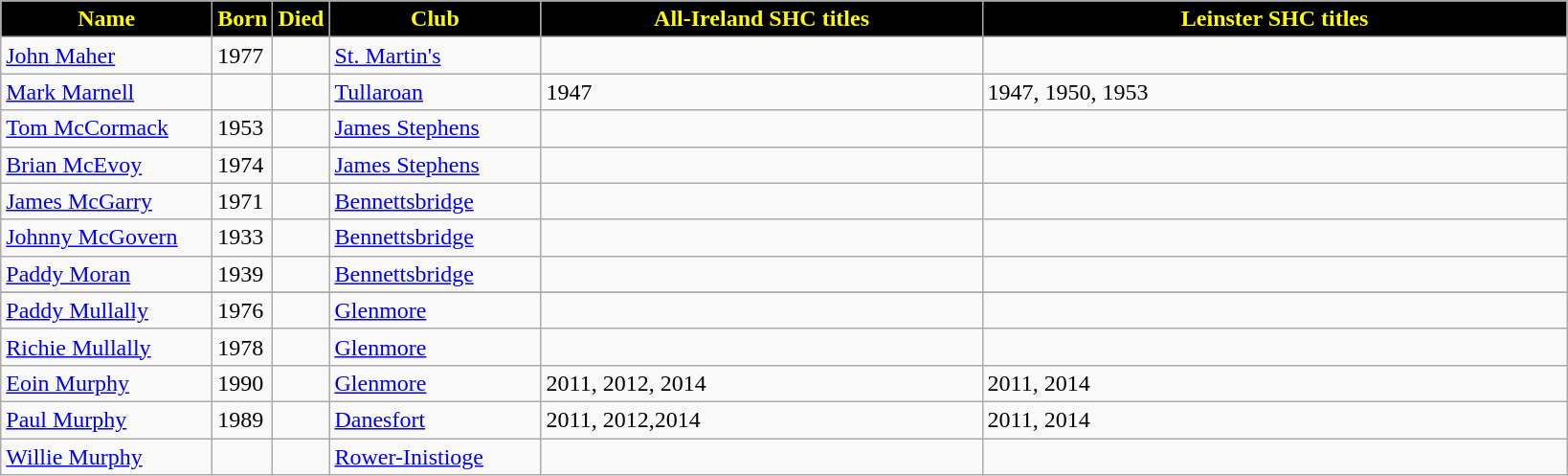<table align=top class="wikitable">
<tr>
<th style="background:black; color:yellow;" width=140>Name</th>
<th style="background:black; color:yellow;" width=25>Born</th>
<th style="background:black; color:yellow;" width=25>Died</th>
<th style="background:black; color:yellow;" width=140>Club</th>
<th style="background:black; color:yellow;" width=300>All-Ireland SHC titles</th>
<th style="background:black; color:yellow;" width=400>Leinster SHC titles</th>
</tr>
<tr>
<td><a href='#'>John Maher</a></td>
<td>1977</td>
<td></td>
<td><a href='#'>St. Martin's</a></td>
<td></td>
<td></td>
</tr>
<tr>
<td><a href='#'>Mark Marnell</a></td>
<td></td>
<td></td>
<td><a href='#'>Tullaroan</a></td>
<td>1947</td>
<td>1947, 1950, 1953</td>
</tr>
<tr>
<td><a href='#'>Tom McCormack</a></td>
<td>1953</td>
<td></td>
<td><a href='#'>James Stephens</a></td>
<td></td>
<td></td>
</tr>
<tr>
<td><a href='#'>Brian McEvoy</a></td>
<td>1974</td>
<td></td>
<td><a href='#'>James Stephens</a></td>
<td></td>
<td></td>
</tr>
<tr>
<td><a href='#'>James McGarry</a></td>
<td>1971</td>
<td></td>
<td><a href='#'>Bennettsbridge</a></td>
<td></td>
<td></td>
</tr>
<tr>
<td><a href='#'>Johnny McGovern</a></td>
<td>1933</td>
<td></td>
<td><a href='#'>Bennettsbridge</a></td>
<td></td>
<td></td>
</tr>
<tr>
<td><a href='#'>Paddy Moran</a></td>
<td>1939</td>
<td></td>
<td><a href='#'>Bennettsbridge</a></td>
<td></td>
<td></td>
</tr>
<tr>
</tr>
<tr>
<td><a href='#'>Paddy Mullally</a></td>
<td>1976</td>
<td></td>
<td><a href='#'>Glenmore</a></td>
<td></td>
<td></td>
</tr>
<tr>
<td><a href='#'>Richie Mullally</a></td>
<td>1978</td>
<td></td>
<td><a href='#'>Glenmore</a></td>
<td></td>
<td></td>
</tr>
<tr>
<td><a href='#'>Eoin Murphy</a></td>
<td>1990</td>
<td></td>
<td><a href='#'>Glenmore</a></td>
<td>2011, 2012, 2014</td>
<td>2011, 2014</td>
</tr>
<tr>
<td><a href='#'>Paul Murphy</a></td>
<td>1989</td>
<td></td>
<td><a href='#'>Danesfort</a></td>
<td>2011, 2012,2014</td>
<td>2011, 2014</td>
</tr>
<tr>
<td><a href='#'>Willie Murphy</a></td>
<td></td>
<td></td>
<td><a href='#'>Rower-Inistioge</a></td>
<td></td>
<td></td>
</tr>
</table>
